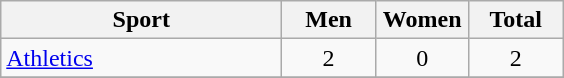<table class="wikitable sortable" style="text-align:center;">
<tr>
<th width=180>Sport</th>
<th width=55>Men</th>
<th width=55>Women</th>
<th width=55>Total</th>
</tr>
<tr>
<td align=left><a href='#'>Athletics</a></td>
<td>2</td>
<td>0</td>
<td>2</td>
</tr>
<tr>
</tr>
</table>
